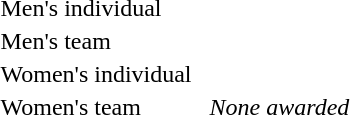<table>
<tr>
<td>Men's individual</td>
<td></td>
<td></td>
<td></td>
</tr>
<tr>
<td>Men's team</td>
<td></td>
<td></td>
<td></td>
</tr>
<tr>
<td>Women's individual</td>
<td></td>
<td></td>
<td></td>
</tr>
<tr>
<td>Women's team</td>
<td></td>
<td></td>
<td><em>None awarded</em></td>
</tr>
</table>
